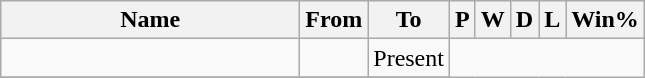<table class="wikitable sortable" style="text-align: center;">
<tr>
<th style="width:12em">Name</th>
<th>From</th>
<th>To</th>
<th>P</th>
<th>W</th>
<th>D</th>
<th>L</th>
<th>Win%</th>
</tr>
<tr>
<td align=left></td>
<td></td>
<td>Present<br></td>
</tr>
<tr>
</tr>
</table>
